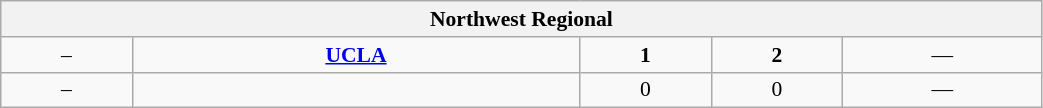<table class="wikitable" style="font-size:90%; width: 55%; text-align: center">
<tr>
<th colspan=5>Northwest Regional</th>
</tr>
<tr>
<td>–</td>
<td><strong><a href='#'>UCLA</a></strong></td>
<td><strong>1</strong></td>
<td><strong>2</strong></td>
<td>—</td>
</tr>
<tr>
<td>–</td>
<td></td>
<td>0</td>
<td>0</td>
<td>—</td>
</tr>
</table>
